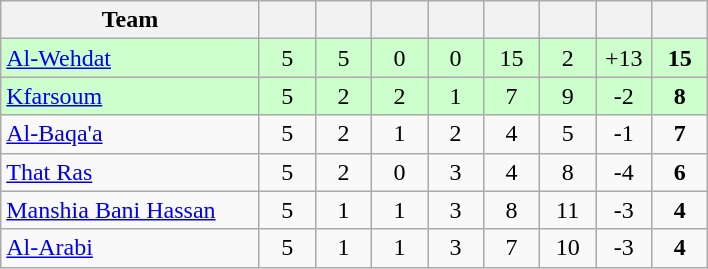<table class="wikitable" style="text-align: center;">
<tr>
<th width=165>Team</th>
<th width=30></th>
<th width=30></th>
<th width=30></th>
<th width=30></th>
<th width=30></th>
<th width=30></th>
<th width=30></th>
<th width=30></th>
</tr>
<tr bgcolor=#ccffcc>
<td align=left><a href='#'>Al-Wehdat</a></td>
<td>5</td>
<td>5</td>
<td>0</td>
<td>0</td>
<td>15</td>
<td>2</td>
<td>+13</td>
<td><strong>15</strong></td>
</tr>
<tr bgcolor=#ccffcc>
<td align=left><a href='#'>Kfarsoum</a></td>
<td>5</td>
<td>2</td>
<td>2</td>
<td>1</td>
<td>7</td>
<td>9</td>
<td>-2</td>
<td><strong>8</strong></td>
</tr>
<tr>
<td align=left><a href='#'>Al-Baqa'a</a></td>
<td>5</td>
<td>2</td>
<td>1</td>
<td>2</td>
<td>4</td>
<td>5</td>
<td>-1</td>
<td><strong>7</strong></td>
</tr>
<tr>
<td align=left><a href='#'>That Ras</a></td>
<td>5</td>
<td>2</td>
<td>0</td>
<td>3</td>
<td>4</td>
<td>8</td>
<td>-4</td>
<td><strong>6</strong></td>
</tr>
<tr>
<td align=left><a href='#'>Manshia Bani Hassan</a></td>
<td>5</td>
<td>1</td>
<td>1</td>
<td>3</td>
<td>8</td>
<td>11</td>
<td>-3</td>
<td><strong>4</strong></td>
</tr>
<tr>
<td align=left><a href='#'>Al-Arabi</a></td>
<td>5</td>
<td>1</td>
<td>1</td>
<td>3</td>
<td>7</td>
<td>10</td>
<td>-3</td>
<td><strong>4</strong></td>
</tr>
</table>
